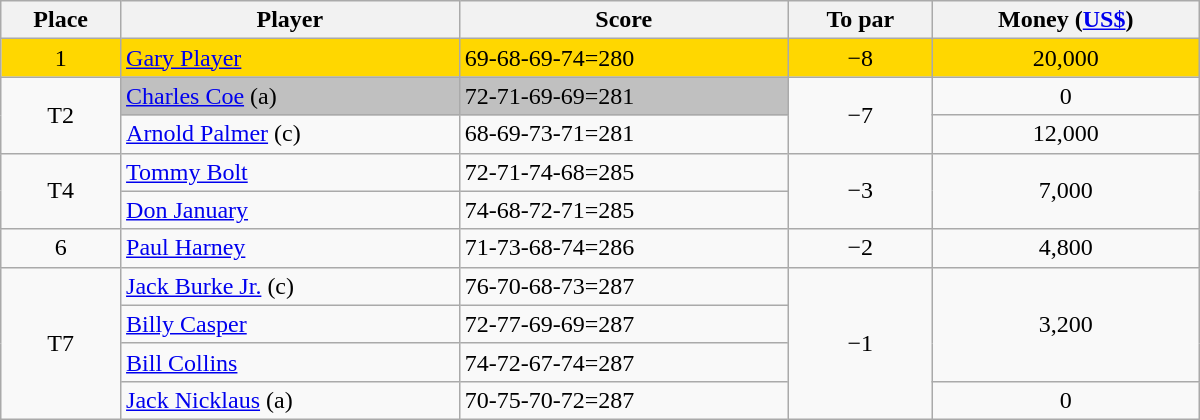<table class="wikitable" style="width:50em;margin-bottom:0;">
<tr>
<th>Place</th>
<th>Player</th>
<th>Score</th>
<th>To par</th>
<th>Money (<a href='#'>US$</a>)</th>
</tr>
<tr style="background:gold">
<td align=center>1</td>
<td> <a href='#'>Gary Player</a></td>
<td>69-68-69-74=280</td>
<td align=center>−8</td>
<td align=center>20,000</td>
</tr>
<tr>
<td rowspan=2 align=center>T2</td>
<td style="background:silver"> <a href='#'>Charles Coe</a> (a)</td>
<td style="background:silver">72-71-69-69=281</td>
<td rowspan=2 align=center>−7</td>
<td align=center>0</td>
</tr>
<tr>
<td> <a href='#'>Arnold Palmer</a> (c)</td>
<td>68-69-73-71=281</td>
<td align=center>12,000</td>
</tr>
<tr>
<td rowspan=2 align=center>T4</td>
<td> <a href='#'>Tommy Bolt</a></td>
<td>72-71-74-68=285</td>
<td rowspan=2 align=center>−3</td>
<td rowspan=2 align=center>7,000</td>
</tr>
<tr>
<td> <a href='#'>Don January</a></td>
<td>74-68-72-71=285</td>
</tr>
<tr>
<td align=center>6</td>
<td> <a href='#'>Paul Harney</a></td>
<td>71-73-68-74=286</td>
<td align=center>−2</td>
<td align=center>4,800</td>
</tr>
<tr>
<td rowspan=4 align=center>T7</td>
<td> <a href='#'>Jack Burke Jr.</a> (c)</td>
<td>76-70-68-73=287</td>
<td rowspan=4 align=center>−1</td>
<td rowspan=3 align=center>3,200</td>
</tr>
<tr>
<td> <a href='#'>Billy Casper</a></td>
<td>72-77-69-69=287</td>
</tr>
<tr>
<td> <a href='#'>Bill Collins</a></td>
<td>74-72-67-74=287</td>
</tr>
<tr>
<td> <a href='#'>Jack Nicklaus</a> (a)</td>
<td>70-75-70-72=287</td>
<td align=center>0</td>
</tr>
</table>
